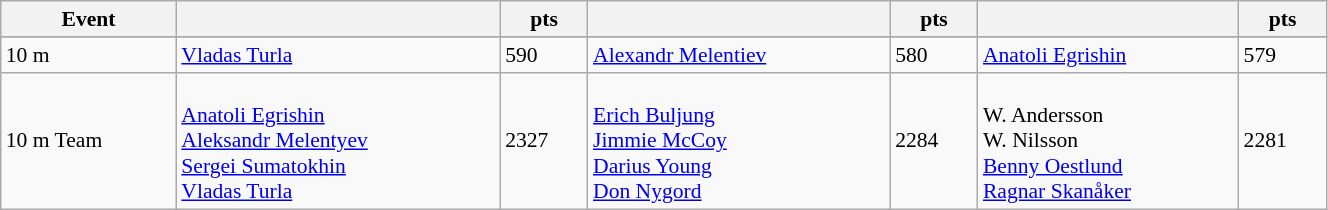<table class="wikitable" width=70% style="font-size:90%; text-align:left;">
<tr>
<th>Event</th>
<th></th>
<th>pts</th>
<th></th>
<th>pts</th>
<th></th>
<th>pts</th>
</tr>
<tr>
</tr>
<tr>
<td>10 m</td>
<td> <a href='#'>Vladas Turla</a></td>
<td>590</td>
<td> <a href='#'>Alexandr Melentiev</a></td>
<td>580</td>
<td> <a href='#'>Anatoli Egrishin</a></td>
<td>579</td>
</tr>
<tr>
<td>10 m Team</td>
<td><br><a href='#'>Anatoli Egrishin</a><br><a href='#'>Aleksandr Melentyev</a><br><a href='#'>Sergei Sumatokhin</a><br><a href='#'>Vladas Turla</a></td>
<td>2327</td>
<td><br><a href='#'>Erich Buljung</a><br><a href='#'>Jimmie McCoy</a><br><a href='#'>Darius Young</a><br><a href='#'>Don Nygord</a></td>
<td>2284</td>
<td><br>W. Andersson<br>W. Nilsson<br><a href='#'>Benny Oestlund</a><br><a href='#'>Ragnar Skanåker</a></td>
<td>2281</td>
</tr>
</table>
